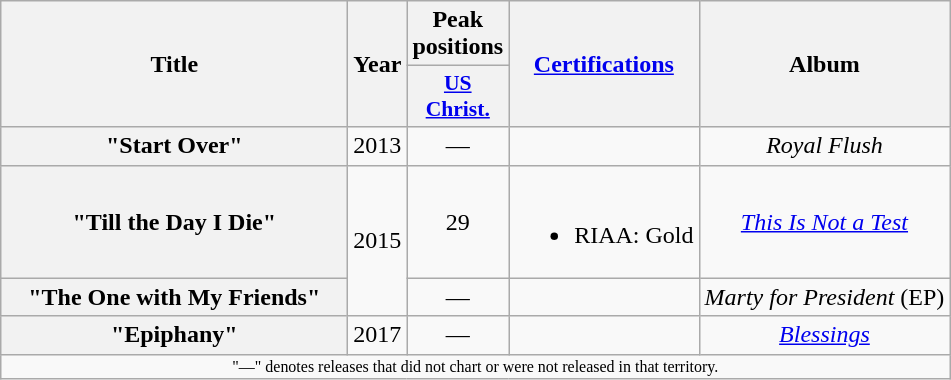<table class="wikitable plainrowheaders" style="text-align:center;">
<tr>
<th scope="col" rowspan="2" style="width:14em;">Title</th>
<th scope="col" rowspan="2">Year</th>
<th scope="col" colspan="1">Peak positions</th>
<th rowspan="2"><a href='#'>Certifications</a></th>
<th rowspan="2" scope="col">Album</th>
</tr>
<tr>
<th scope="col" style="width:2.5em;font-size:90%;"><a href='#'>US<br>Christ.</a><br></th>
</tr>
<tr>
<th scope="row">"Start Over"<br></th>
<td>2013</td>
<td>—</td>
<td></td>
<td><em>Royal Flush</em></td>
</tr>
<tr>
<th scope="row">"Till the Day I Die"<br></th>
<td rowspan="2">2015</td>
<td>29</td>
<td><br><ul><li>RIAA: Gold</li></ul></td>
<td><em><a href='#'>This Is Not a Test</a></em></td>
</tr>
<tr>
<th scope="row">"The One with My Friends"<br></th>
<td>—</td>
<td></td>
<td><em>Marty for President</em> (EP)</td>
</tr>
<tr>
<th scope="row">"Epiphany"<br></th>
<td>2017</td>
<td>—</td>
<td></td>
<td><em><a href='#'>Blessings</a></em></td>
</tr>
<tr>
<td colspan="5" style="font-size:8pt">"—" denotes releases that did not chart or were not released in that territory.</td>
</tr>
</table>
